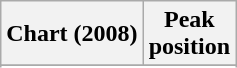<table class="wikitable sortable plainrowheaders" style="text-align:center">
<tr>
<th scope="col">Chart (2008)</th>
<th scope="col">Peak<br>position</th>
</tr>
<tr>
</tr>
<tr>
</tr>
<tr>
</tr>
<tr>
</tr>
<tr>
</tr>
</table>
